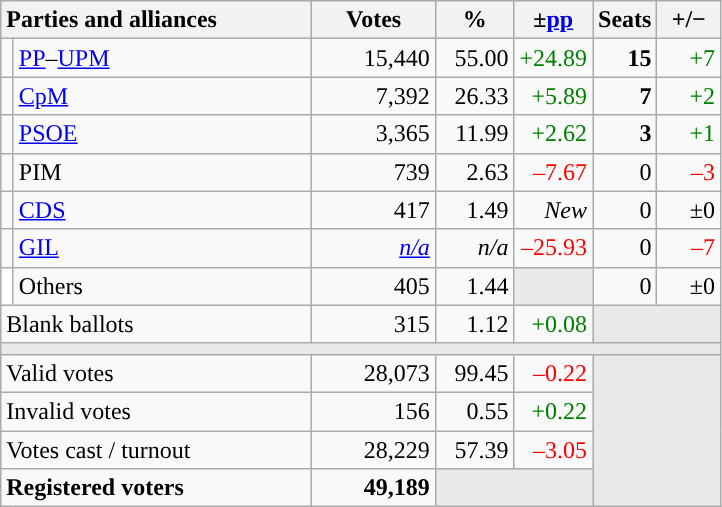<table class="wikitable" style="text-align:right;">
<tr>
<th style="text-align:left;" colspan="2" width="200">Parties and alliances</th>
<th width="75">Votes</th>
<th width="45">%</th>
<th width="45">±<a href='#'>pp</a></th>
<th width="35">Seats</th>
<th width="35">+/−</th>
</tr>
<tr>
<td width="1" style="color:inherit;background:"></td>
<td align="left"><a href='#'>PP</a>–<a href='#'>UPM</a></td>
<td>15,440</td>
<td>55.00</td>
<td style="color:green;">+24.89</td>
<td><strong>15</strong></td>
<td style="color:green;">+7</td>
</tr>
<tr>
<td style="color:inherit;background:"></td>
<td align="left"><a href='#'>CpM</a></td>
<td>7,392</td>
<td>26.33</td>
<td style="color:green;">+5.89</td>
<td><strong>7</strong></td>
<td style="color:green;">+2</td>
</tr>
<tr>
<td style="color:inherit;background:"></td>
<td align="left"><a href='#'>PSOE</a></td>
<td>3,365</td>
<td>11.99</td>
<td style="color:green;">+2.62</td>
<td><strong>3</strong></td>
<td style="color:green;">+1</td>
</tr>
<tr>
<td style="color:inherit;background:"></td>
<td align="left">PIM</td>
<td>739</td>
<td>2.63</td>
<td style="color:red;">–7.67</td>
<td>0</td>
<td style="color:red;">–3</td>
</tr>
<tr>
<td style="color:inherit;background:"></td>
<td align="left"><a href='#'>CDS</a></td>
<td>417</td>
<td>1.49</td>
<td><em>New</em></td>
<td>0</td>
<td>±0</td>
</tr>
<tr>
<td style="color:inherit;background:"></td>
<td align="left"><a href='#'>GIL</a></td>
<td><em><a href='#'>n/a</a></em></td>
<td><em>n/a</em></td>
<td style="color:red;">–25.93</td>
<td>0</td>
<td style="color:red;">–7</td>
</tr>
<tr>
<td bgcolor="white"></td>
<td align="left">Others</td>
<td>405</td>
<td>1.44</td>
<td bgcolor="#E9E9E9"></td>
<td>0</td>
<td>±0</td>
</tr>
<tr>
<td align="left" colspan="2">Blank ballots</td>
<td>315</td>
<td>1.12</td>
<td style="color:green;">+0.08</td>
<td bgcolor="#E9E9E9" colspan="2"></td>
</tr>
<tr>
<td colspan="7" bgcolor="#E9E9E9"></td>
</tr>
<tr>
<td align="left" colspan="2">Valid votes</td>
<td>28,073</td>
<td>99.45</td>
<td style="color:red;">–0.22</td>
<td bgcolor="#E9E9E9" colspan="2" rowspan="4"></td>
</tr>
<tr>
<td align="left" colspan="2">Invalid votes</td>
<td>156</td>
<td>0.55</td>
<td style="color:green;">+0.22</td>
</tr>
<tr>
<td align="left" colspan="2">Votes cast / turnout</td>
<td>28,229</td>
<td>57.39</td>
<td style="color:red;">–3.05</td>
</tr>
<tr style="font-weight:bold;">
<td align="left" colspan="2">Registered voters</td>
<td>49,189</td>
<td bgcolor="#E9E9E9" colspan="2"></td>
</tr>
</table>
